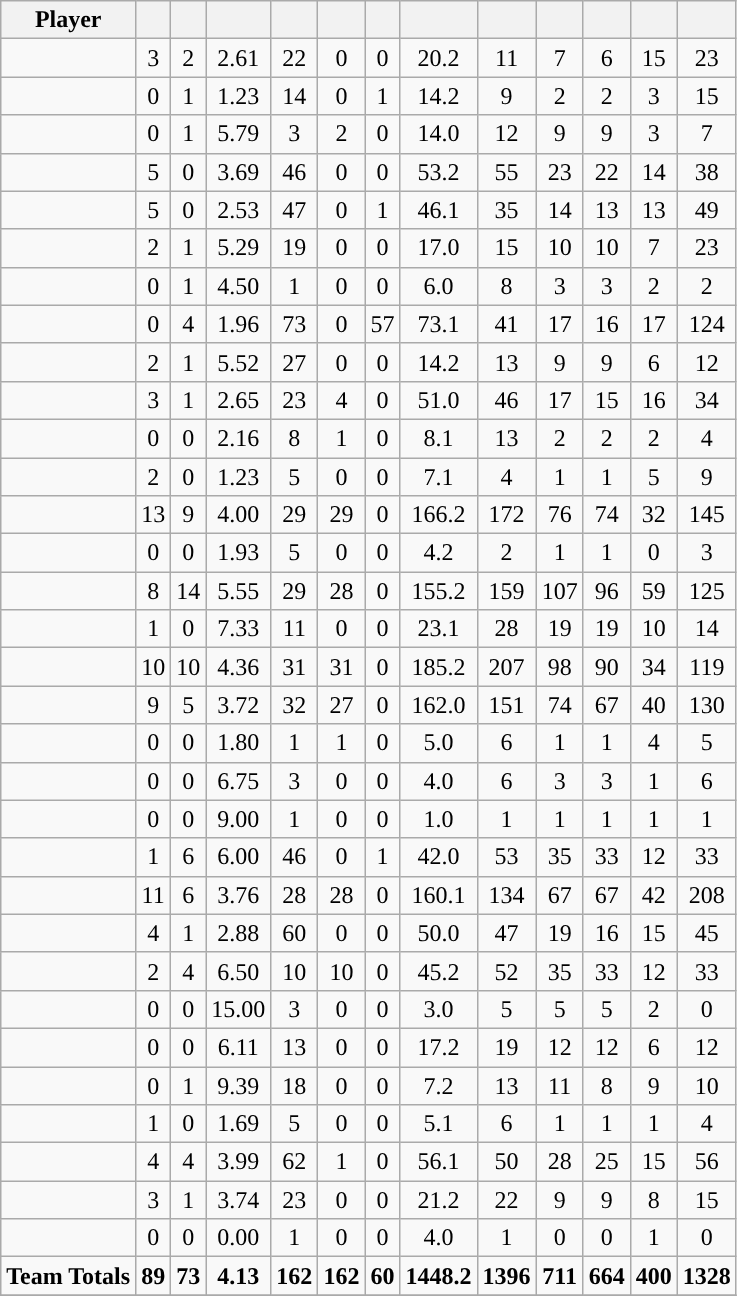<table class="wikitable sortable" style="text-align:center;">
<tr>
<th>Player</th>
<th></th>
<th></th>
<th></th>
<th></th>
<th></th>
<th></th>
<th></th>
<th></th>
<th></th>
<th></th>
<th></th>
<th></th>
</tr>
<tr>
<td align=left></td>
<td>3</td>
<td>2</td>
<td>2.61</td>
<td>22</td>
<td>0</td>
<td>0</td>
<td>20.2</td>
<td>11</td>
<td>7</td>
<td>6</td>
<td>15</td>
<td>23</td>
</tr>
<tr>
<td align=left><strong></strong></td>
<td>0</td>
<td>1</td>
<td>1.23</td>
<td>14</td>
<td>0</td>
<td>1</td>
<td>14.2</td>
<td>9</td>
<td>2</td>
<td>2</td>
<td>3</td>
<td>15</td>
</tr>
<tr>
<td align=left></td>
<td>0</td>
<td>1</td>
<td>5.79</td>
<td>3</td>
<td>2</td>
<td>0</td>
<td>14.0</td>
<td>12</td>
<td>9</td>
<td>9</td>
<td>3</td>
<td>7</td>
</tr>
<tr>
<td align=left><strong></strong></td>
<td>5</td>
<td>0</td>
<td>3.69</td>
<td>46</td>
<td>0</td>
<td>0</td>
<td>53.2</td>
<td>55</td>
<td>23</td>
<td>22</td>
<td>14</td>
<td>38</td>
</tr>
<tr>
<td align=left><strong></strong></td>
<td>5</td>
<td>0</td>
<td>2.53</td>
<td>47</td>
<td>0</td>
<td>1</td>
<td>46.1</td>
<td>35</td>
<td>14</td>
<td>13</td>
<td>13</td>
<td>49</td>
</tr>
<tr>
<td align=left><strong></strong></td>
<td>2</td>
<td>1</td>
<td>5.29</td>
<td>19</td>
<td>0</td>
<td>0</td>
<td>17.0</td>
<td>15</td>
<td>10</td>
<td>10</td>
<td>7</td>
<td>23</td>
</tr>
<tr>
<td align=left></td>
<td>0</td>
<td>1</td>
<td>4.50</td>
<td>1</td>
<td>0</td>
<td>0</td>
<td>6.0</td>
<td>8</td>
<td>3</td>
<td>3</td>
<td>2</td>
<td>2</td>
</tr>
<tr>
<td align=left><strong></strong></td>
<td>0</td>
<td>4</td>
<td>1.96</td>
<td>73</td>
<td>0</td>
<td>57</td>
<td>73.1</td>
<td>41</td>
<td>17</td>
<td>16</td>
<td>17</td>
<td>124</td>
</tr>
<tr>
<td align=left><strong></strong></td>
<td>2</td>
<td>1</td>
<td>5.52</td>
<td>27</td>
<td>0</td>
<td>0</td>
<td>14.2</td>
<td>13</td>
<td>9</td>
<td>9</td>
<td>6</td>
<td>12</td>
</tr>
<tr>
<td align=left><strong></strong></td>
<td>3</td>
<td>1</td>
<td>2.65</td>
<td>23</td>
<td>4</td>
<td>0</td>
<td>51.0</td>
<td>46</td>
<td>17</td>
<td>15</td>
<td>16</td>
<td>34</td>
</tr>
<tr>
<td align=left><strong></strong></td>
<td>0</td>
<td>0</td>
<td>2.16</td>
<td>8</td>
<td>1</td>
<td>0</td>
<td>8.1</td>
<td>13</td>
<td>2</td>
<td>2</td>
<td>2</td>
<td>4</td>
</tr>
<tr>
<td align=left></td>
<td>2</td>
<td>0</td>
<td>1.23</td>
<td>5</td>
<td>0</td>
<td>0</td>
<td>7.1</td>
<td>4</td>
<td>1</td>
<td>1</td>
<td>5</td>
<td>9</td>
</tr>
<tr>
<td align=left><strong></strong></td>
<td>13</td>
<td>9</td>
<td>4.00</td>
<td>29</td>
<td>29</td>
<td>0</td>
<td>166.2</td>
<td>172</td>
<td>76</td>
<td>74</td>
<td>32</td>
<td>145</td>
</tr>
<tr>
<td align=left><strong></strong></td>
<td>0</td>
<td>0</td>
<td>1.93</td>
<td>5</td>
<td>0</td>
<td>0</td>
<td>4.2</td>
<td>2</td>
<td>1</td>
<td>1</td>
<td>0</td>
<td>3</td>
</tr>
<tr>
<td align=left><strong></strong></td>
<td>8</td>
<td>14</td>
<td>5.55</td>
<td>29</td>
<td>28</td>
<td>0</td>
<td>155.2</td>
<td>159</td>
<td>107</td>
<td>96</td>
<td>59</td>
<td>125</td>
</tr>
<tr>
<td align=left><strong></strong></td>
<td>1</td>
<td>0</td>
<td>7.33</td>
<td>11</td>
<td>0</td>
<td>0</td>
<td>23.1</td>
<td>28</td>
<td>19</td>
<td>19</td>
<td>10</td>
<td>14</td>
</tr>
<tr>
<td align=left><strong></strong></td>
<td>10</td>
<td>10</td>
<td>4.36</td>
<td>31</td>
<td>31</td>
<td>0</td>
<td>185.2</td>
<td>207</td>
<td>98</td>
<td>90</td>
<td>34</td>
<td>119</td>
</tr>
<tr>
<td align=left><strong></strong></td>
<td>9</td>
<td>5</td>
<td>3.72</td>
<td>32</td>
<td>27</td>
<td>0</td>
<td>162.0</td>
<td>151</td>
<td>74</td>
<td>67</td>
<td>40</td>
<td>130</td>
</tr>
<tr>
<td align=left></td>
<td>0</td>
<td>0</td>
<td>1.80</td>
<td>1</td>
<td>1</td>
<td>0</td>
<td>5.0</td>
<td>6</td>
<td>1</td>
<td>1</td>
<td>4</td>
<td>5</td>
</tr>
<tr>
<td align=left></td>
<td>0</td>
<td>0</td>
<td>6.75</td>
<td>3</td>
<td>0</td>
<td>0</td>
<td>4.0</td>
<td>6</td>
<td>3</td>
<td>3</td>
<td>1</td>
<td>6</td>
</tr>
<tr>
<td align=left></td>
<td>0</td>
<td>0</td>
<td>9.00</td>
<td>1</td>
<td>0</td>
<td>0</td>
<td>1.0</td>
<td>1</td>
<td>1</td>
<td>1</td>
<td>1</td>
<td>1</td>
</tr>
<tr>
<td align=left></td>
<td>1</td>
<td>6</td>
<td>6.00</td>
<td>46</td>
<td>0</td>
<td>1</td>
<td>42.0</td>
<td>53</td>
<td>35</td>
<td>33</td>
<td>12</td>
<td>33</td>
</tr>
<tr>
<td align=left><strong></strong></td>
<td>11</td>
<td>6</td>
<td>3.76</td>
<td>28</td>
<td>28</td>
<td>0</td>
<td>160.1</td>
<td>134</td>
<td>67</td>
<td>67</td>
<td>42</td>
<td>208</td>
</tr>
<tr>
<td align=left><strong></strong></td>
<td>4</td>
<td>1</td>
<td>2.88</td>
<td>60</td>
<td>0</td>
<td>0</td>
<td>50.0</td>
<td>47</td>
<td>19</td>
<td>16</td>
<td>15</td>
<td>45</td>
</tr>
<tr>
<td align=left><strong></strong></td>
<td>2</td>
<td>4</td>
<td>6.50</td>
<td>10</td>
<td>10</td>
<td>0</td>
<td>45.2</td>
<td>52</td>
<td>35</td>
<td>33</td>
<td>12</td>
<td>33</td>
</tr>
<tr>
<td align=left><strong></strong></td>
<td>0</td>
<td>0</td>
<td>15.00</td>
<td>3</td>
<td>0</td>
<td>0</td>
<td>3.0</td>
<td>5</td>
<td>5</td>
<td>5</td>
<td>2</td>
<td>0</td>
</tr>
<tr>
<td align=left><strong></strong></td>
<td>0</td>
<td>0</td>
<td>6.11</td>
<td>13</td>
<td>0</td>
<td>0</td>
<td>17.2</td>
<td>19</td>
<td>12</td>
<td>12</td>
<td>6</td>
<td>12</td>
</tr>
<tr>
<td align=left></td>
<td>0</td>
<td>1</td>
<td>9.39</td>
<td>18</td>
<td>0</td>
<td>0</td>
<td>7.2</td>
<td>13</td>
<td>11</td>
<td>8</td>
<td>9</td>
<td>10</td>
</tr>
<tr>
<td align=left></td>
<td>1</td>
<td>0</td>
<td>1.69</td>
<td>5</td>
<td>0</td>
<td>0</td>
<td>5.1</td>
<td>6</td>
<td>1</td>
<td>1</td>
<td>1</td>
<td>4</td>
</tr>
<tr>
<td align=left><strong></strong></td>
<td>4</td>
<td>4</td>
<td>3.99</td>
<td>62</td>
<td>1</td>
<td>0</td>
<td>56.1</td>
<td>50</td>
<td>28</td>
<td>25</td>
<td>15</td>
<td>56</td>
</tr>
<tr>
<td align=left><strong></strong></td>
<td>3</td>
<td>1</td>
<td>3.74</td>
<td>23</td>
<td>0</td>
<td>0</td>
<td>21.2</td>
<td>22</td>
<td>9</td>
<td>9</td>
<td>8</td>
<td>15</td>
</tr>
<tr>
<td align=left></td>
<td>0</td>
<td>0</td>
<td>0.00</td>
<td>1</td>
<td>0</td>
<td>0</td>
<td>4.0</td>
<td>1</td>
<td>0</td>
<td>0</td>
<td>1</td>
<td>0</td>
</tr>
<tr>
<td align=left><strong>Team Totals</strong></td>
<td><strong>89</strong></td>
<td><strong>73</strong></td>
<td><strong>4.13</strong></td>
<td><strong>162</strong></td>
<td><strong>162</strong></td>
<td><strong>60</strong></td>
<td><strong>1448.2</strong></td>
<td><strong>1396</strong></td>
<td><strong>711</strong></td>
<td><strong>664</strong></td>
<td><strong>400</strong></td>
<td><strong>1328</strong></td>
</tr>
<tr class=="sortbottom">
</tr>
</table>
